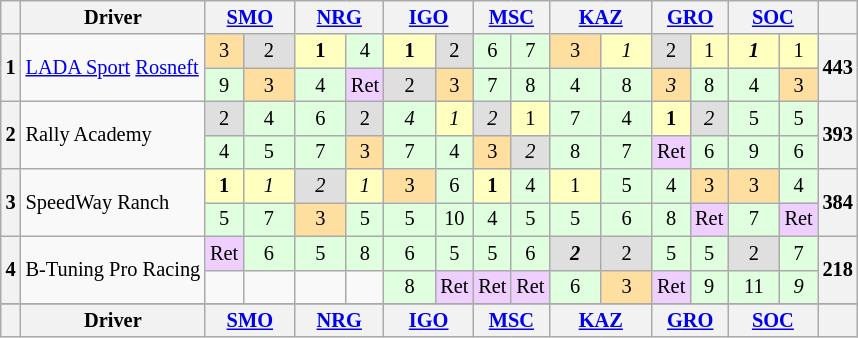<table class="wikitable" style="font-size: 85%; text-align: center">
<tr valign="top">
<th valign="middle"></th>
<th valign="middle">Driver</th>
<th colspan=2><a href='#'>SMO</a></th>
<th colspan=2><a href='#'>NRG</a></th>
<th colspan=2><a href='#'>IGO</a></th>
<th colspan=2><a href='#'>MSC</a></th>
<th colspan=2><a href='#'>KAZ</a></th>
<th colspan=2><a href='#'>GRO</a></th>
<th colspan=2><a href='#'>SOC</a></th>
<th valign="middle"></th>
</tr>
<tr>
<th rowspan="2">1</th>
<td rowspan="2" align=left><a href='#'>LADA Sport</a> <a href='#'>Rosneft</a></td>
<td style="background:#ffdf9f;">3</td>
<td style="background:#dfdfdf;">2</td>
<td style="background:#ffffbf;"><strong>1</strong></td>
<td style="background:#dfffdf;">4</td>
<td style="background:#ffffbf;"><strong>1</strong></td>
<td style="background:#dfdfdf;">2</td>
<td style="background:#dfffdf;">6</td>
<td style="background:#dfffdf;">7</td>
<td style="background:#ffdf9f;">3</td>
<td style="background:#ffffbf;"><em>1</em></td>
<td style="background:#dfdfdf;">2</td>
<td style="background:#ffffbf;">1</td>
<td style="background:#ffffbf;"><strong><em>1</em></strong></td>
<td style="background:#ffffbf;">1</td>
<th rowspan="2">443</th>
</tr>
<tr>
<td style="background:#dfffdf;">9</td>
<td style="background:#ffdf9f;">3</td>
<td style="background:#dfffdf;">4</td>
<td style="background:#efcfff;">Ret</td>
<td style="background:#dfdfdf;">2</td>
<td style="background:#ffdf9f;">3</td>
<td style="background:#dfffdf;">7</td>
<td style="background:#dfffdf;">8</td>
<td style="background:#dfffdf;">4</td>
<td style="background:#dfffdf;">8</td>
<td style="background:#ffdf9f;"><em>3</em></td>
<td style="background:#dfffdf;">8</td>
<td style="background:#dfffdf;">4</td>
<td style="background:#ffdf9f;">3</td>
</tr>
<tr>
<th rowspan="2">2</th>
<td rowspan="2" align=left>Rally Academy</td>
<td style="background:#dfdfdf;">2</td>
<td style="background:#dfffdf;">4</td>
<td style="background:#dfffdf;">6</td>
<td style="background:#dfdfdf;">2</td>
<td style="background:#dfffdf;"><em>4</em></td>
<td style="background:#ffffbf;"><em>1</em></td>
<td style="background:#dfdfdf;"><em>2</em></td>
<td style="background:#ffffbf;">1</td>
<td style="background:#dfffdf;">7</td>
<td style="background:#dfffdf;">4</td>
<td style="background:#ffffbf;"><strong>1</strong></td>
<td style="background:#dfdfdf;"><em>2</em></td>
<td style="background:#dfffdf;">5</td>
<td style="background:#dfffdf;">5</td>
<th rowspan="2">393</th>
</tr>
<tr>
<td style="background:#dfffdf;">4</td>
<td style="background:#dfffdf;">5</td>
<td style="background:#dfffdf;">7</td>
<td style="background:#ffdf9f;">3</td>
<td style="background:#dfffdf;">7</td>
<td style="background:#dfffdf;">4</td>
<td style="background:#ffdf9f;">3</td>
<td style="background:#dfdfdf;"><em>2</em></td>
<td style="background:#dfffdf;">8</td>
<td style="background:#dfffdf;">7</td>
<td style="background:#efcfff;">Ret</td>
<td style="background:#dfffdf;">6</td>
<td style="background:#dfffdf;">9</td>
<td style="background:#dfffdf;">6</td>
</tr>
<tr>
<th rowspan="2">3</th>
<td rowspan="2" align=left>SpeedWay Ranch</td>
<td style="background:#ffffbf;"><strong>1</strong></td>
<td style="width:6%;background:#ffffbf;"><em>1</em></td>
<td style="width:6%;background:#dfdfdf;"><em>2</em></td>
<td style="background:#ffffbf;"><em>1</em></td>
<td style="width:6%;background:#ffdf9f;">3</td>
<td style="background:#dfffdf;">6</td>
<td style="background:#ffffbf;"><strong>1</strong></td>
<td style="background:#dfffdf;">4</td>
<td style="width:6%;background:#ffffbf;">1</td>
<td style="width:6%;background:#dfffdf;">5</td>
<td style="background:#dfffdf;">4</td>
<td style="background:#ffdf9f;">3</td>
<td style="width:6%;background:#ffdf9f;">3</td>
<td style="background:#dfffdf;">4</td>
<th rowspan="2">384</th>
</tr>
<tr>
<td style="background:#dfffdf;">5</td>
<td style="background:#dfffdf;">7</td>
<td style="background:#ffdf9f;">3</td>
<td style="background:#dfffdf;">5</td>
<td style="background:#dfffdf;">5</td>
<td style="background:#dfffdf;">10</td>
<td style="background:#dfffdf;">4</td>
<td style="background:#dfffdf;">5</td>
<td style="background:#dfffdf;">5</td>
<td style="background:#dfffdf;">6</td>
<td style="background:#dfffdf;">8</td>
<td style="background:#efcfff;">Ret</td>
<td style="background:#dfffdf;">7</td>
<td style="background:#efcfff;">Ret</td>
</tr>
<tr>
<th rowspan="2">4</th>
<td rowspan="2" align=left>B-Tuning Pro Racing</td>
<td style="background:#efcfff;">Ret</td>
<td style="background:#dfffdf;">6</td>
<td style="background:#dfffdf;">5</td>
<td style="background:#dfffdf;">8</td>
<td style="background:#dfffdf;">6</td>
<td style="background:#dfffdf;">5</td>
<td style="background:#dfffdf;">5</td>
<td style="background:#dfffdf;">6</td>
<td style="background:#dfdfdf;"><strong><em>2</em></strong></td>
<td style="background:#dfdfdf;">2</td>
<td style="background:#dfffdf;">5</td>
<td style="background:#dfffdf;">5</td>
<td style="background:#dfdfdf;">2</td>
<td style="background:#dfffdf;">7</td>
<th rowspan="2">218</th>
</tr>
<tr>
<td></td>
<td></td>
<td></td>
<td></td>
<td style="background:#dfffdf;">8</td>
<td style="background:#efcfff;">Ret</td>
<td style="background:#efcfff;">Ret</td>
<td style="background:#efcfff;">Ret</td>
<td style="background:#dfffdf;">6</td>
<td style="background:#ffdf9f;">3</td>
<td style="background:#efcfff;">Ret</td>
<td style="background:#dfffdf;">9</td>
<td style="background:#dfffdf;">11</td>
<td style="background:#dfffdf;"><em>9</em></td>
</tr>
<tr>
</tr>
<tr valign="top">
<th valign="middle"></th>
<th valign="middle">Driver</th>
<th colspan=2><a href='#'>SMO</a></th>
<th colspan=2><a href='#'>NRG</a></th>
<th colspan=2><a href='#'>IGO</a></th>
<th colspan=2><a href='#'>MSC</a></th>
<th colspan=2><a href='#'>KAZ</a></th>
<th colspan=2><a href='#'>GRO</a></th>
<th colspan=2><a href='#'>SOC</a></th>
<th valign="middle"></th>
</tr>
</table>
